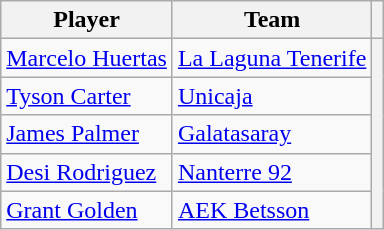<table class="wikitable">
<tr>
<th>Player</th>
<th>Team</th>
<th></th>
</tr>
<tr>
<td> <a href='#'>Marcelo Huertas</a></td>
<td> <a href='#'>La Laguna Tenerife</a></td>
<th rowspan=5></th>
</tr>
<tr>
<td> <a href='#'>Tyson Carter</a></td>
<td> <a href='#'>Unicaja</a></td>
</tr>
<tr>
<td> <a href='#'>James Palmer</a></td>
<td> <a href='#'>Galatasaray</a></td>
</tr>
<tr>
<td> <a href='#'>Desi Rodriguez</a></td>
<td> <a href='#'>Nanterre 92</a></td>
</tr>
<tr>
<td> <a href='#'>Grant Golden</a></td>
<td> <a href='#'>AEK Betsson</a></td>
</tr>
</table>
